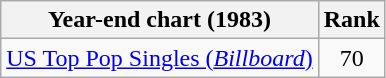<table class="wikitable sortable">
<tr>
<th>Year-end chart (1983)</th>
<th>Rank</th>
</tr>
<tr>
<td><a href='#'>US Top Pop Singles (<em>Billboard</em>)</a></td>
<td align="center">70</td>
</tr>
</table>
